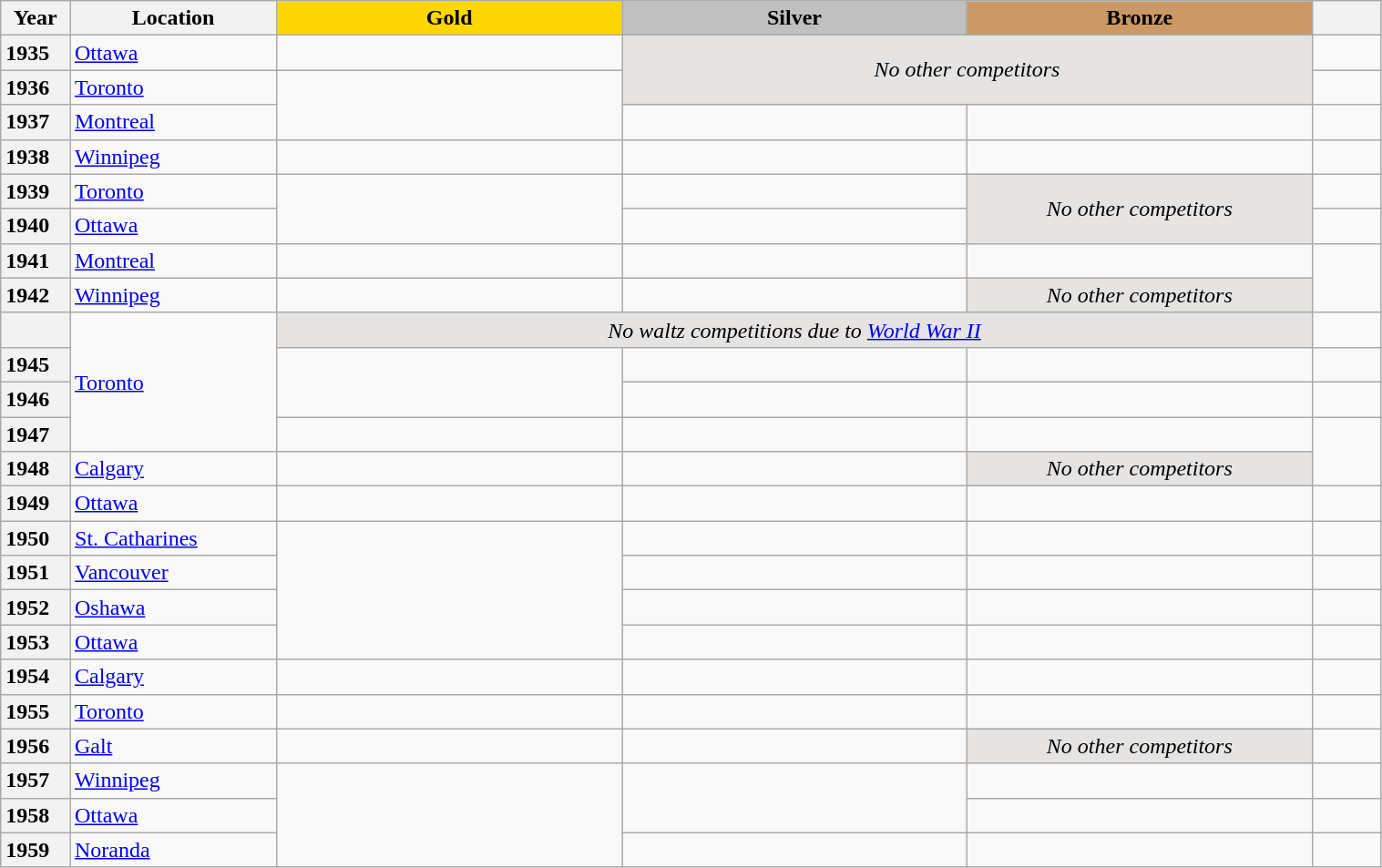<table class="wikitable unsortable" style="text-align:left; width:80%">
<tr>
<th scope="col" style="text-align:center; width:5%">Year</th>
<th scope="col" style="text-align:center; width:15%">Location</th>
<th scope="col" style="text-align:center; width:25%; background:gold">Gold</th>
<th scope="col" style="text-align:center; width:25%; background:silver">Silver</th>
<th scope="col" style="text-align:center; width:25%; background:#c96">Bronze</th>
<th scope="col" style="text-align:center; width:5%"></th>
</tr>
<tr>
<th scope="row" style="text-align:left">1935</th>
<td><a href='#'>Ottawa</a></td>
<td></td>
<td colspan="2" rowspan="2" bgcolor="e5e4e2" align="center"><em>No other competitors</em></td>
<td></td>
</tr>
<tr>
<th scope="row" style="text-align:left">1936</th>
<td><a href='#'>Toronto</a></td>
<td rowspan="2"></td>
<td></td>
</tr>
<tr>
<th scope="row" style="text-align:left">1937</th>
<td><a href='#'>Montreal</a></td>
<td></td>
<td></td>
<td></td>
</tr>
<tr>
<th scope="row" style="text-align:left">1938</th>
<td><a href='#'>Winnipeg</a></td>
<td></td>
<td></td>
<td></td>
<td></td>
</tr>
<tr>
<th scope="row" style="text-align:left">1939</th>
<td><a href='#'>Toronto</a></td>
<td rowspan="2"></td>
<td></td>
<td rowspan="2" bgcolor="e5e4e2" align="center"><em>No other competitors</em></td>
<td></td>
</tr>
<tr>
<th scope="row" style="text-align:left">1940</th>
<td><a href='#'>Ottawa</a></td>
<td></td>
<td></td>
</tr>
<tr>
<th scope="row" style="text-align:left">1941</th>
<td><a href='#'>Montreal</a></td>
<td></td>
<td></td>
<td></td>
<td rowspan="2"></td>
</tr>
<tr>
<th scope="row" style="text-align:left">1942</th>
<td><a href='#'>Winnipeg</a></td>
<td></td>
<td></td>
<td bgcolor="e5e4e2" align="center"><em>No other competitors</em></td>
</tr>
<tr>
<th scope="row" style="text-align:left"></th>
<td rowspan="4"><a href='#'>Toronto</a></td>
<td colspan="3" align="center" bgcolor="e5e4e2"><em>No waltz competitions due to <a href='#'>World War II</a></em></td>
<td></td>
</tr>
<tr>
<th scope="row" style="text-align:left">1945</th>
<td rowspan="2"></td>
<td></td>
<td></td>
<td></td>
</tr>
<tr>
<th scope="row" style="text-align:left">1946</th>
<td></td>
<td></td>
<td></td>
</tr>
<tr>
<th scope="row" style="text-align:left">1947</th>
<td></td>
<td></td>
<td></td>
<td rowspan="2"></td>
</tr>
<tr>
<th scope="row" style="text-align:left">1948</th>
<td><a href='#'>Calgary</a></td>
<td></td>
<td></td>
<td bgcolor="e5e4e2" align="center"><em>No other competitors</em></td>
</tr>
<tr>
<th scope="row" style="text-align:left">1949</th>
<td><a href='#'>Ottawa</a></td>
<td></td>
<td></td>
<td></td>
<td></td>
</tr>
<tr>
<th scope="row" style="text-align:left">1950</th>
<td><a href='#'>St. Catharines</a></td>
<td rowspan="4"></td>
<td></td>
<td></td>
<td></td>
</tr>
<tr>
<th scope="row" style="text-align:left">1951</th>
<td><a href='#'>Vancouver</a></td>
<td></td>
<td></td>
<td></td>
</tr>
<tr>
<th scope="row" style="text-align:left">1952</th>
<td><a href='#'>Oshawa</a></td>
<td></td>
<td></td>
<td></td>
</tr>
<tr>
<th scope="row" style="text-align:left">1953</th>
<td><a href='#'>Ottawa</a></td>
<td></td>
<td></td>
<td></td>
</tr>
<tr>
<th scope="row" style="text-align:left">1954</th>
<td><a href='#'>Calgary</a></td>
<td></td>
<td></td>
<td></td>
<td></td>
</tr>
<tr>
<th scope="row" style="text-align:left">1955</th>
<td><a href='#'>Toronto</a></td>
<td></td>
<td></td>
<td></td>
<td></td>
</tr>
<tr>
<th scope="row" style="text-align:left">1956</th>
<td><a href='#'>Galt</a></td>
<td></td>
<td></td>
<td bgcolor="e5e4e2" align="center"><em>No other competitors</em></td>
<td></td>
</tr>
<tr>
<th scope="row" style="text-align:left">1957</th>
<td><a href='#'>Winnipeg</a></td>
<td rowspan="3"></td>
<td rowspan="2"></td>
<td></td>
<td></td>
</tr>
<tr>
<th scope="row" style="text-align:left">1958</th>
<td><a href='#'>Ottawa</a></td>
<td></td>
<td></td>
</tr>
<tr>
<th scope="row" style="text-align:left">1959</th>
<td><a href='#'>Noranda</a></td>
<td></td>
<td></td>
<td></td>
</tr>
</table>
